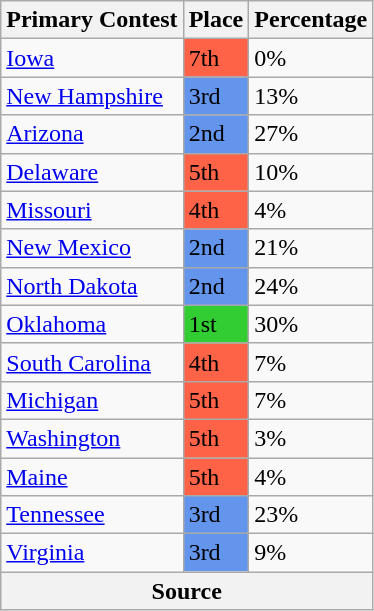<table class = "wikitable">
<tr>
<th>Primary Contest</th>
<th>Place</th>
<th>Percentage</th>
</tr>
<tr>
<td><a href='#'>Iowa</a></td>
<td style="background:tomato;">7th</td>
<td>0%</td>
</tr>
<tr>
<td><a href='#'>New Hampshire</a></td>
<td style="background:cornflowerblue;">3rd</td>
<td>13%</td>
</tr>
<tr>
<td><a href='#'>Arizona</a></td>
<td style="background:cornflowerblue;">2nd</td>
<td>27%</td>
</tr>
<tr>
<td><a href='#'>Delaware</a></td>
<td style="background:tomato;">5th</td>
<td>10%</td>
</tr>
<tr>
<td><a href='#'>Missouri</a></td>
<td style="background:tomato;">4th</td>
<td>4%</td>
</tr>
<tr>
<td><a href='#'>New Mexico</a></td>
<td style="background:cornflowerblue;">2nd</td>
<td>21%</td>
</tr>
<tr>
<td><a href='#'>North Dakota</a></td>
<td style="background:cornflowerblue;">2nd</td>
<td>24%</td>
</tr>
<tr>
<td><a href='#'>Oklahoma</a></td>
<td style="background:limegreen;">1st</td>
<td>30%</td>
</tr>
<tr>
<td><a href='#'>South Carolina</a></td>
<td style="background:tomato;">4th</td>
<td>7%</td>
</tr>
<tr>
<td><a href='#'>Michigan</a></td>
<td style="background:tomato;">5th</td>
<td>7%</td>
</tr>
<tr>
<td><a href='#'>Washington</a></td>
<td style="background:tomato;">5th</td>
<td>3%</td>
</tr>
<tr>
<td><a href='#'>Maine</a></td>
<td style="background:tomato;">5th</td>
<td>4%</td>
</tr>
<tr>
<td><a href='#'>Tennessee</a></td>
<td style="background:cornflowerblue;">3rd</td>
<td>23%</td>
</tr>
<tr>
<td><a href='#'>Virginia</a></td>
<td style="background:cornflowerblue;">3rd</td>
<td>9%</td>
</tr>
<tr>
<th colspan=3>Source</th>
</tr>
</table>
